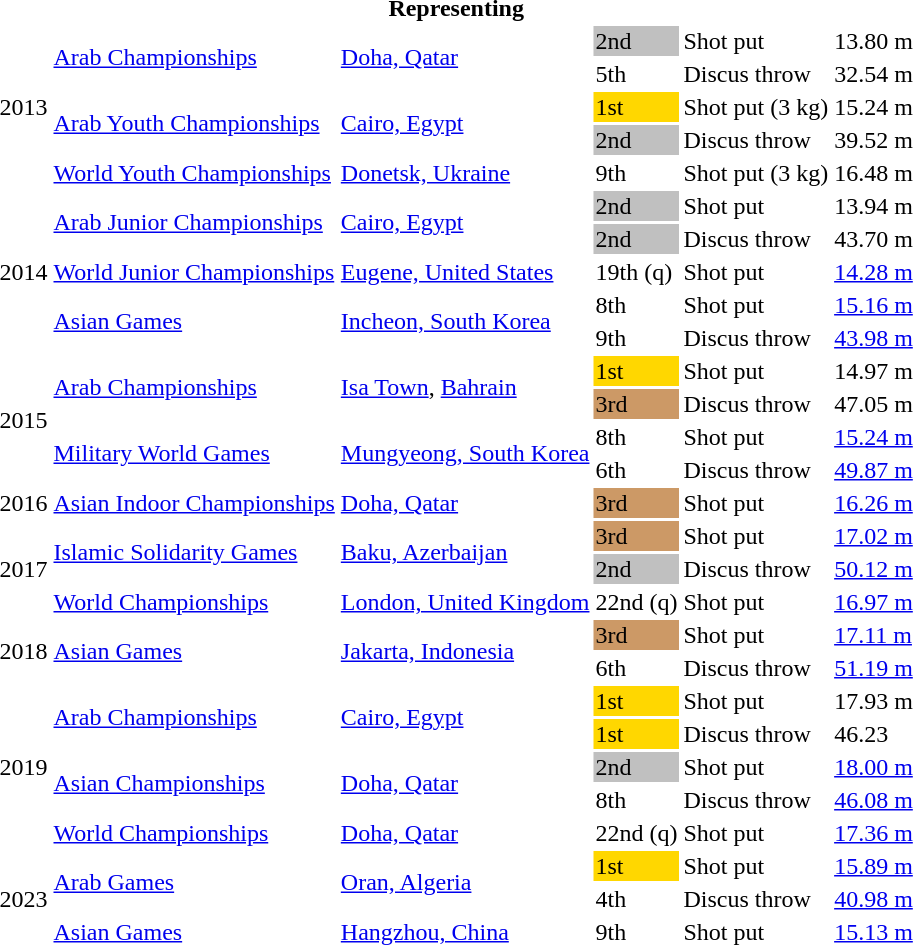<table>
<tr>
<th colspan="6">Representing </th>
</tr>
<tr>
<td rowspan=5>2013</td>
<td rowspan=2><a href='#'>Arab Championships</a></td>
<td rowspan=2><a href='#'>Doha, Qatar</a></td>
<td bgcolor=silver>2nd</td>
<td>Shot put</td>
<td>13.80 m</td>
</tr>
<tr>
<td>5th</td>
<td>Discus throw</td>
<td>32.54 m</td>
</tr>
<tr>
<td rowspan=2><a href='#'>Arab Youth Championships</a></td>
<td rowspan=2><a href='#'>Cairo, Egypt</a></td>
<td bgcolor=gold>1st</td>
<td>Shot put (3 kg)</td>
<td>15.24 m</td>
</tr>
<tr>
<td bgcolor=silver>2nd</td>
<td>Discus throw</td>
<td>39.52 m</td>
</tr>
<tr>
<td><a href='#'>World Youth Championships</a></td>
<td><a href='#'>Donetsk, Ukraine</a></td>
<td>9th</td>
<td>Shot put (3 kg)</td>
<td>16.48 m</td>
</tr>
<tr>
<td rowspan=5>2014</td>
<td rowspan=2><a href='#'>Arab Junior Championships</a></td>
<td rowspan=2><a href='#'>Cairo, Egypt</a></td>
<td bgcolor=silver>2nd</td>
<td>Shot put</td>
<td>13.94 m</td>
</tr>
<tr>
<td bgcolor=silver>2nd</td>
<td>Discus throw</td>
<td>43.70 m</td>
</tr>
<tr>
<td><a href='#'>World Junior Championships</a></td>
<td><a href='#'>Eugene, United States</a></td>
<td>19th (q)</td>
<td>Shot put</td>
<td><a href='#'>14.28 m</a></td>
</tr>
<tr>
<td rowspan=2><a href='#'>Asian Games</a></td>
<td rowspan=2><a href='#'>Incheon, South Korea</a></td>
<td>8th</td>
<td>Shot put</td>
<td><a href='#'>15.16 m</a></td>
</tr>
<tr>
<td>9th</td>
<td>Discus throw</td>
<td><a href='#'>43.98 m</a></td>
</tr>
<tr>
<td rowspan=4>2015</td>
<td rowspan=2><a href='#'>Arab Championships</a></td>
<td rowspan=2><a href='#'>Isa Town</a>, <a href='#'>Bahrain</a></td>
<td bgcolor=gold>1st</td>
<td>Shot put</td>
<td>14.97 m</td>
</tr>
<tr>
<td bgcolor=cc9966>3rd</td>
<td>Discus throw</td>
<td>47.05 m</td>
</tr>
<tr>
<td rowspan=2><a href='#'>Military World Games</a></td>
<td rowspan=2><a href='#'>Mungyeong, South Korea</a></td>
<td>8th</td>
<td>Shot put</td>
<td><a href='#'>15.24 m</a></td>
</tr>
<tr>
<td>6th</td>
<td>Discus throw</td>
<td><a href='#'>49.87 m</a></td>
</tr>
<tr>
<td>2016</td>
<td><a href='#'>Asian Indoor Championships</a></td>
<td><a href='#'>Doha, Qatar</a></td>
<td bgcolor=cc9966>3rd</td>
<td>Shot put</td>
<td><a href='#'>16.26 m</a></td>
</tr>
<tr>
<td rowspan=3>2017</td>
<td rowspan=2><a href='#'>Islamic Solidarity Games</a></td>
<td rowspan=2><a href='#'>Baku, Azerbaijan</a></td>
<td bgcolor=cc9966>3rd</td>
<td>Shot put</td>
<td><a href='#'>17.02 m</a></td>
</tr>
<tr>
<td bgcolor=silver>2nd</td>
<td>Discus throw</td>
<td><a href='#'>50.12 m</a></td>
</tr>
<tr>
<td><a href='#'>World Championships</a></td>
<td><a href='#'>London, United Kingdom</a></td>
<td>22nd (q)</td>
<td>Shot put</td>
<td><a href='#'>16.97 m</a></td>
</tr>
<tr>
<td rowspan=2>2018</td>
<td rowspan=2><a href='#'>Asian Games</a></td>
<td rowspan=2><a href='#'>Jakarta, Indonesia</a></td>
<td bgcolor=cc9966>3rd</td>
<td>Shot put</td>
<td><a href='#'>17.11 m</a></td>
</tr>
<tr>
<td>6th</td>
<td>Discus throw</td>
<td><a href='#'>51.19 m</a></td>
</tr>
<tr>
<td rowspan=5>2019</td>
<td rowspan=2><a href='#'>Arab Championships</a></td>
<td rowspan=2><a href='#'>Cairo, Egypt</a></td>
<td bgcolor=gold>1st</td>
<td>Shot put</td>
<td>17.93 m</td>
</tr>
<tr>
<td bgcolor=gold>1st</td>
<td>Discus throw</td>
<td>46.23</td>
</tr>
<tr>
<td rowspan=2><a href='#'>Asian Championships</a></td>
<td rowspan=2><a href='#'>Doha, Qatar</a></td>
<td bgcolor=silver>2nd</td>
<td>Shot put</td>
<td><a href='#'>18.00 m</a></td>
</tr>
<tr>
<td>8th</td>
<td>Discus throw</td>
<td><a href='#'>46.08 m</a></td>
</tr>
<tr>
<td><a href='#'>World Championships</a></td>
<td><a href='#'>Doha, Qatar</a></td>
<td>22nd (q)</td>
<td>Shot put</td>
<td><a href='#'>17.36 m</a></td>
</tr>
<tr>
<td rowspan=3>2023</td>
<td rowspan=2><a href='#'>Arab Games</a></td>
<td rowspan=2><a href='#'>Oran, Algeria</a></td>
<td bgcolor=gold>1st</td>
<td>Shot put</td>
<td><a href='#'>15.89 m</a></td>
</tr>
<tr>
<td>4th</td>
<td>Discus throw</td>
<td><a href='#'>40.98 m</a></td>
</tr>
<tr>
<td><a href='#'>Asian Games</a></td>
<td><a href='#'>Hangzhou, China</a></td>
<td>9th</td>
<td>Shot put</td>
<td><a href='#'>15.13 m</a></td>
</tr>
</table>
